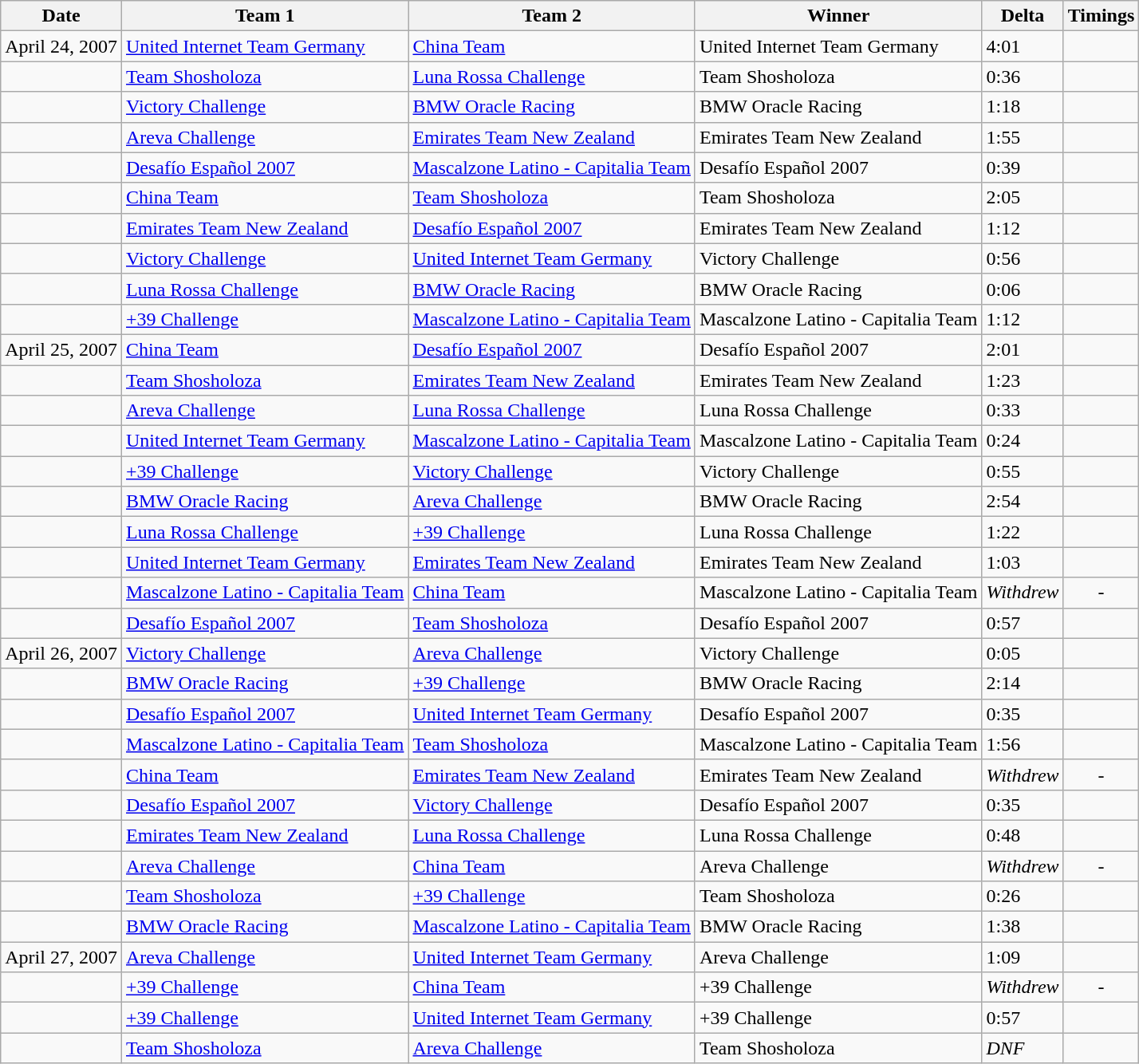<table class="wikitable">
<tr>
<th>Date</th>
<th>Team 1 </th>
<th>Team 2 </th>
<th>Winner</th>
<th>Delta</th>
<th>Timings</th>
</tr>
<tr>
<td>April 24, 2007</td>
<td><a href='#'>United Internet Team Germany</a></td>
<td><a href='#'>China Team</a></td>
<td>United Internet Team Germany</td>
<td>4:01</td>
<td></td>
</tr>
<tr>
<td></td>
<td><a href='#'>Team Shosholoza</a></td>
<td><a href='#'>Luna Rossa Challenge</a></td>
<td>Team Shosholoza</td>
<td>0:36</td>
<td></td>
</tr>
<tr>
<td></td>
<td><a href='#'>Victory Challenge</a></td>
<td><a href='#'>BMW Oracle Racing</a></td>
<td>BMW Oracle Racing</td>
<td>1:18</td>
<td></td>
</tr>
<tr>
<td></td>
<td><a href='#'>Areva Challenge</a></td>
<td><a href='#'>Emirates Team New Zealand</a></td>
<td>Emirates Team New Zealand</td>
<td>1:55</td>
<td></td>
</tr>
<tr>
<td></td>
<td><a href='#'>Desafío Español 2007</a></td>
<td><a href='#'>Mascalzone Latino - Capitalia Team</a></td>
<td>Desafío Español 2007</td>
<td>0:39</td>
<td></td>
</tr>
<tr>
<td></td>
<td><a href='#'>China Team</a></td>
<td><a href='#'>Team Shosholoza</a></td>
<td>Team Shosholoza</td>
<td>2:05</td>
<td></td>
</tr>
<tr>
<td></td>
<td><a href='#'>Emirates Team New Zealand</a></td>
<td><a href='#'>Desafío Español 2007</a></td>
<td>Emirates Team New Zealand</td>
<td>1:12</td>
<td></td>
</tr>
<tr>
<td></td>
<td><a href='#'>Victory Challenge</a></td>
<td><a href='#'>United Internet Team Germany</a></td>
<td>Victory Challenge</td>
<td>0:56</td>
<td></td>
</tr>
<tr>
<td></td>
<td><a href='#'>Luna Rossa Challenge</a></td>
<td><a href='#'>BMW Oracle Racing</a></td>
<td>BMW Oracle Racing</td>
<td>0:06</td>
<td></td>
</tr>
<tr>
<td></td>
<td><a href='#'>+39 Challenge</a></td>
<td><a href='#'>Mascalzone Latino - Capitalia Team</a></td>
<td>Mascalzone Latino - Capitalia Team</td>
<td>1:12</td>
<td></td>
</tr>
<tr>
<td>April 25, 2007</td>
<td><a href='#'>China Team</a></td>
<td><a href='#'>Desafío Español 2007</a></td>
<td>Desafío Español 2007</td>
<td>2:01</td>
<td></td>
</tr>
<tr>
<td></td>
<td><a href='#'>Team Shosholoza</a></td>
<td><a href='#'>Emirates Team New Zealand</a></td>
<td>Emirates Team New Zealand</td>
<td>1:23</td>
<td></td>
</tr>
<tr>
<td></td>
<td><a href='#'>Areva Challenge</a></td>
<td><a href='#'>Luna Rossa Challenge</a></td>
<td>Luna Rossa Challenge</td>
<td>0:33</td>
<td></td>
</tr>
<tr>
<td></td>
<td><a href='#'>United Internet Team Germany</a></td>
<td><a href='#'>Mascalzone Latino - Capitalia Team</a></td>
<td>Mascalzone Latino - Capitalia Team</td>
<td>0:24</td>
<td></td>
</tr>
<tr>
<td></td>
<td><a href='#'>+39 Challenge</a></td>
<td><a href='#'>Victory Challenge</a></td>
<td>Victory Challenge</td>
<td>0:55</td>
<td></td>
</tr>
<tr>
<td></td>
<td><a href='#'>BMW Oracle Racing</a></td>
<td><a href='#'>Areva Challenge</a></td>
<td>BMW Oracle Racing</td>
<td>2:54</td>
<td></td>
</tr>
<tr>
<td></td>
<td><a href='#'>Luna Rossa Challenge</a></td>
<td><a href='#'>+39 Challenge</a></td>
<td>Luna Rossa Challenge</td>
<td>1:22</td>
<td></td>
</tr>
<tr>
<td></td>
<td><a href='#'>United Internet Team Germany</a></td>
<td><a href='#'>Emirates Team New Zealand</a></td>
<td>Emirates Team New Zealand</td>
<td>1:03</td>
<td></td>
</tr>
<tr>
<td></td>
<td><a href='#'>Mascalzone Latino - Capitalia Team</a></td>
<td><a href='#'>China Team</a></td>
<td>Mascalzone Latino - Capitalia Team</td>
<td><em>Withdrew</em></td>
<td style="text-align: center;">-</td>
</tr>
<tr>
<td></td>
<td><a href='#'>Desafío Español 2007</a></td>
<td><a href='#'>Team Shosholoza</a></td>
<td>Desafío Español 2007</td>
<td>0:57</td>
<td></td>
</tr>
<tr>
<td>April 26, 2007</td>
<td><a href='#'>Victory Challenge</a></td>
<td><a href='#'>Areva Challenge</a></td>
<td>Victory Challenge</td>
<td>0:05</td>
<td></td>
</tr>
<tr>
<td></td>
<td><a href='#'>BMW Oracle Racing</a></td>
<td><a href='#'>+39 Challenge</a></td>
<td>BMW Oracle Racing</td>
<td>2:14</td>
<td></td>
</tr>
<tr>
<td></td>
<td><a href='#'>Desafío Español 2007</a></td>
<td><a href='#'>United Internet Team Germany</a></td>
<td>Desafío Español 2007</td>
<td>0:35</td>
<td></td>
</tr>
<tr>
<td></td>
<td><a href='#'>Mascalzone Latino - Capitalia Team</a></td>
<td><a href='#'>Team Shosholoza</a></td>
<td>Mascalzone Latino - Capitalia Team</td>
<td>1:56</td>
<td></td>
</tr>
<tr>
<td></td>
<td><a href='#'>China Team</a></td>
<td><a href='#'>Emirates Team New Zealand</a></td>
<td>Emirates Team New Zealand</td>
<td><em>Withdrew</em></td>
<td style="text-align: center;">-</td>
</tr>
<tr>
<td></td>
<td><a href='#'>Desafío Español 2007</a></td>
<td><a href='#'>Victory Challenge</a></td>
<td>Desafío Español 2007</td>
<td>0:35</td>
<td></td>
</tr>
<tr>
<td></td>
<td><a href='#'>Emirates Team New Zealand</a></td>
<td><a href='#'>Luna Rossa Challenge</a></td>
<td>Luna Rossa Challenge</td>
<td>0:48</td>
<td></td>
</tr>
<tr>
<td></td>
<td><a href='#'>Areva Challenge</a></td>
<td><a href='#'>China Team</a></td>
<td>Areva Challenge</td>
<td><em>Withdrew</em></td>
<td style="text-align: center;">-</td>
</tr>
<tr>
<td></td>
<td><a href='#'>Team Shosholoza</a></td>
<td><a href='#'>+39 Challenge</a></td>
<td>Team Shosholoza</td>
<td>0:26</td>
<td></td>
</tr>
<tr>
<td></td>
<td><a href='#'>BMW Oracle Racing</a></td>
<td><a href='#'>Mascalzone Latino - Capitalia Team</a></td>
<td>BMW Oracle Racing</td>
<td>1:38</td>
<td></td>
</tr>
<tr>
<td>April 27, 2007</td>
<td><a href='#'>Areva Challenge</a></td>
<td><a href='#'>United Internet Team Germany</a></td>
<td>Areva Challenge</td>
<td>1:09</td>
<td></td>
</tr>
<tr>
<td></td>
<td><a href='#'>+39 Challenge</a></td>
<td><a href='#'>China Team</a></td>
<td>+39 Challenge</td>
<td><em>Withdrew</em></td>
<td style="text-align: center;">-</td>
</tr>
<tr>
<td></td>
<td><a href='#'>+39 Challenge</a></td>
<td><a href='#'>United Internet Team Germany</a></td>
<td>+39 Challenge</td>
<td>0:57</td>
<td></td>
</tr>
<tr>
<td></td>
<td><a href='#'>Team Shosholoza</a></td>
<td><a href='#'>Areva Challenge</a></td>
<td>Team Shosholoza</td>
<td><em>DNF</em></td>
<td></td>
</tr>
</table>
